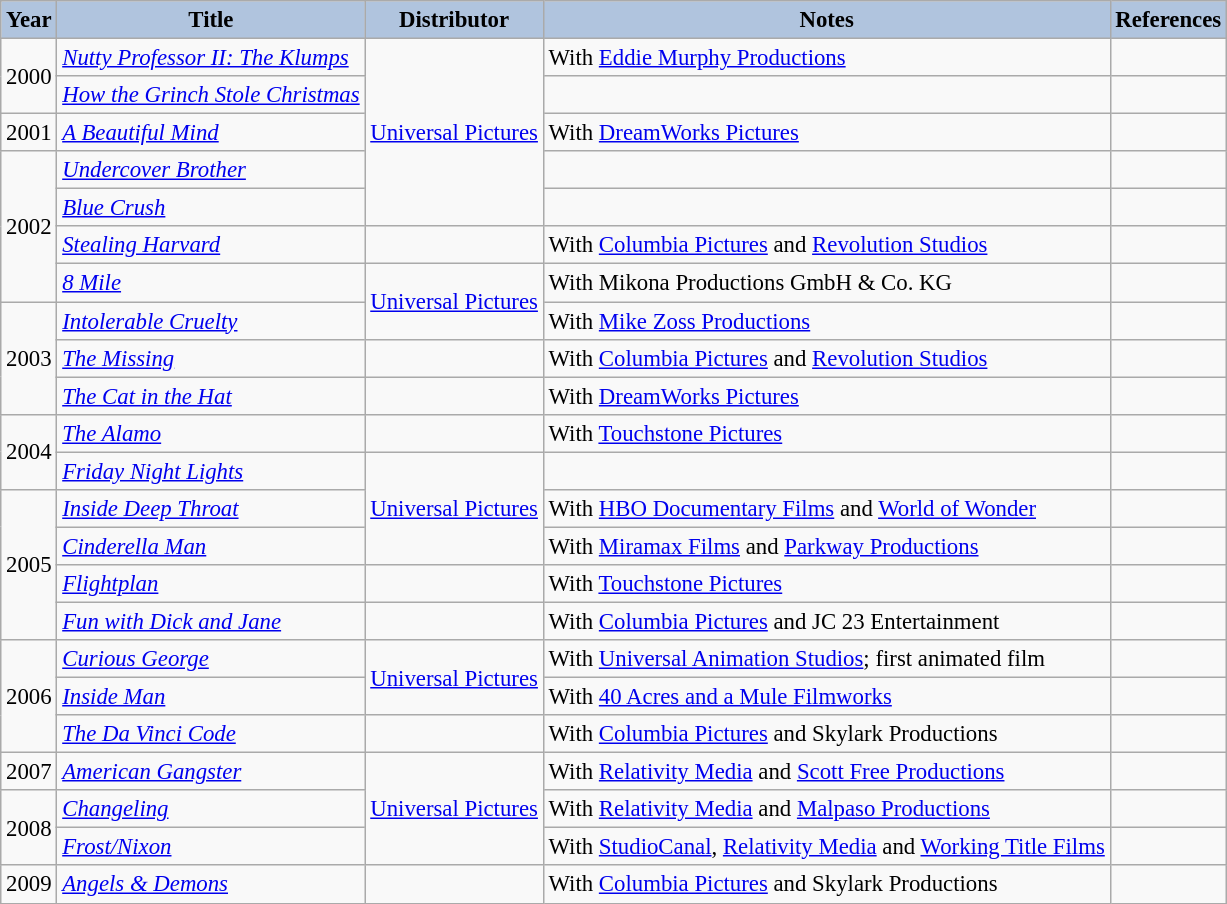<table class="wikitable" style="font-size:95%;">
<tr style="text-align:left;">
<th style="background:#B0C4DE;">Year</th>
<th style="background:#B0C4DE;">Title</th>
<th style="background:#B0C4DE;">Distributor</th>
<th style="background:#B0C4DE;">Notes</th>
<th style="background:#B0C4DE;">References</th>
</tr>
<tr>
<td rowspan="2">2000</td>
<td><em><a href='#'>Nutty Professor II: The Klumps</a></em></td>
<td rowspan="5" style="text-align:center;"><a href='#'>Universal Pictures</a></td>
<td>With <a href='#'>Eddie Murphy Productions</a></td>
<td></td>
</tr>
<tr>
<td><em><a href='#'>How the Grinch Stole Christmas</a></em></td>
<td></td>
<td></td>
</tr>
<tr>
<td>2001</td>
<td><em><a href='#'>A Beautiful Mind</a></em></td>
<td>With <a href='#'>DreamWorks Pictures</a></td>
<td></td>
</tr>
<tr>
<td rowspan="4">2002</td>
<td><em><a href='#'>Undercover Brother</a></em></td>
<td></td>
<td></td>
</tr>
<tr>
<td><em><a href='#'>Blue Crush</a></em></td>
<td></td>
<td></td>
</tr>
<tr>
<td><em><a href='#'>Stealing Harvard</a></em></td>
<td></td>
<td>With <a href='#'>Columbia Pictures</a> and <a href='#'>Revolution Studios</a></td>
<td></td>
</tr>
<tr>
<td><em><a href='#'>8 Mile</a></em></td>
<td rowspan="2" style="text-align:center;"><a href='#'>Universal Pictures</a></td>
<td>With Mikona Productions GmbH & Co. KG</td>
<td></td>
</tr>
<tr>
<td rowspan="3">2003</td>
<td><em><a href='#'>Intolerable Cruelty</a></em></td>
<td>With <a href='#'>Mike Zoss Productions</a></td>
<td></td>
</tr>
<tr>
<td><em><a href='#'>The Missing</a></em></td>
<td></td>
<td>With <a href='#'>Columbia Pictures</a> and <a href='#'>Revolution Studios</a></td>
<td></td>
</tr>
<tr>
<td><em><a href='#'>The Cat in the Hat</a></em></td>
<td></td>
<td>With <a href='#'>DreamWorks Pictures</a></td>
<td></td>
</tr>
<tr>
<td rowspan="2">2004</td>
<td><em><a href='#'>The Alamo</a></em></td>
<td></td>
<td>With <a href='#'>Touchstone Pictures</a></td>
<td></td>
</tr>
<tr>
<td><em><a href='#'>Friday Night Lights</a></em></td>
<td rowspan="3" style="text-align:center;"><a href='#'>Universal Pictures</a></td>
<td></td>
<td></td>
</tr>
<tr>
<td rowspan="4">2005</td>
<td><em><a href='#'>Inside Deep Throat</a></em></td>
<td>With <a href='#'>HBO Documentary Films</a> and <a href='#'>World of Wonder</a></td>
<td></td>
</tr>
<tr>
<td><em><a href='#'>Cinderella Man</a></em></td>
<td>With <a href='#'>Miramax Films</a> and <a href='#'>Parkway Productions</a></td>
<td></td>
</tr>
<tr>
<td><em><a href='#'>Flightplan</a></em></td>
<td></td>
<td>With <a href='#'>Touchstone Pictures</a></td>
<td></td>
</tr>
<tr>
<td><em><a href='#'>Fun with Dick and Jane</a></em></td>
<td></td>
<td>With <a href='#'>Columbia Pictures</a> and JC 23 Entertainment</td>
<td></td>
</tr>
<tr>
<td rowspan="3">2006</td>
<td><em><a href='#'>Curious George</a></em></td>
<td rowspan="2" style="text-align:center;"><a href='#'>Universal Pictures</a></td>
<td>With <a href='#'>Universal Animation Studios</a>; first animated film</td>
<td></td>
</tr>
<tr>
<td><em><a href='#'>Inside Man</a></em></td>
<td>With <a href='#'>40 Acres and a Mule Filmworks</a></td>
<td></td>
</tr>
<tr>
<td><em><a href='#'>The Da Vinci Code</a></em></td>
<td></td>
<td>With <a href='#'>Columbia Pictures</a> and Skylark Productions</td>
<td></td>
</tr>
<tr>
<td>2007</td>
<td><em><a href='#'>American Gangster</a></em></td>
<td rowspan="3" style="text-align:center;"><a href='#'>Universal Pictures</a></td>
<td>With <a href='#'>Relativity Media</a> and <a href='#'>Scott Free Productions</a></td>
<td></td>
</tr>
<tr>
<td rowspan="2">2008</td>
<td><em><a href='#'>Changeling</a></em></td>
<td>With <a href='#'>Relativity Media</a> and <a href='#'>Malpaso Productions</a></td>
<td></td>
</tr>
<tr>
<td><em><a href='#'>Frost/Nixon</a></em></td>
<td>With <a href='#'>StudioCanal</a>, <a href='#'>Relativity Media</a> and <a href='#'>Working Title Films</a></td>
<td></td>
</tr>
<tr>
<td>2009</td>
<td><em><a href='#'>Angels & Demons</a></em></td>
<td></td>
<td>With <a href='#'>Columbia Pictures</a> and Skylark Productions</td>
<td></td>
</tr>
</table>
